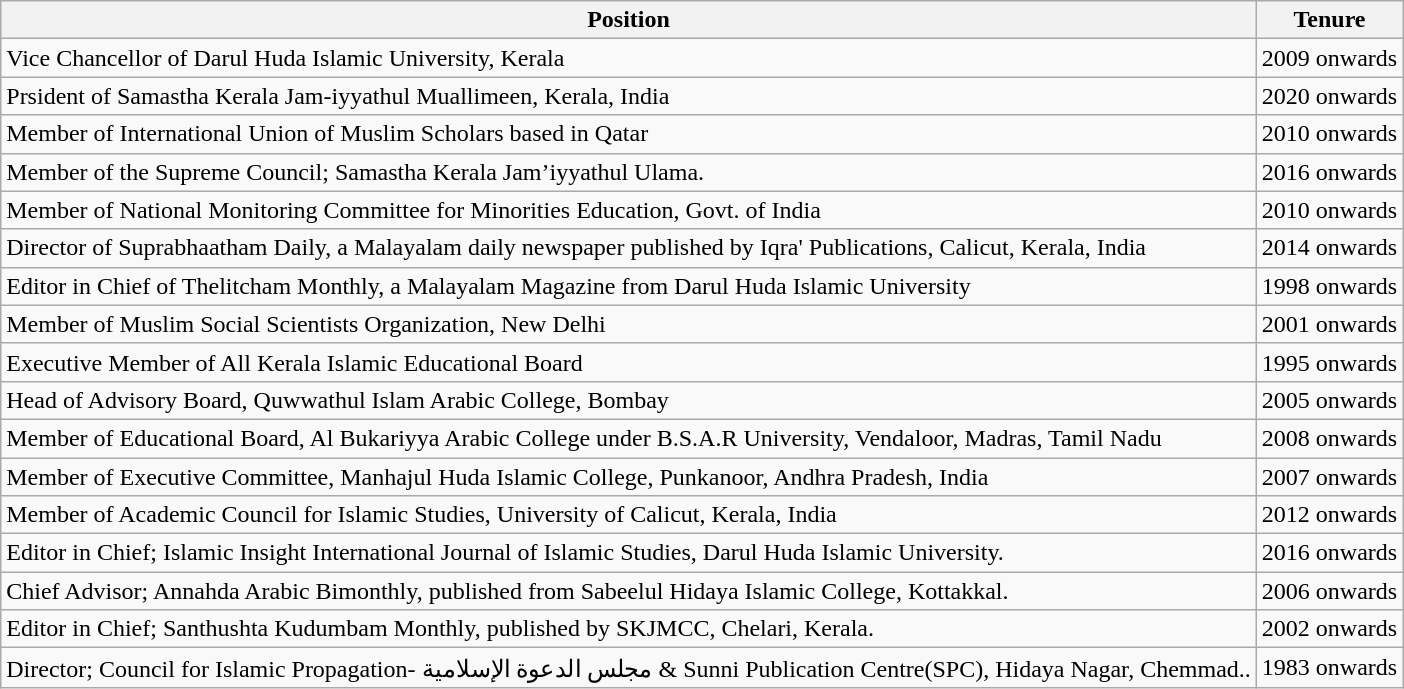<table class="wikitable">
<tr>
<th>Position</th>
<th>Tenure</th>
</tr>
<tr>
<td>Vice Chancellor of Darul Huda Islamic University, Kerala</td>
<td>2009 onwards</td>
</tr>
<tr>
<td>Prsident of Samastha Kerala Jam-iyyathul Muallimeen, Kerala, India</td>
<td>2020 onwards</td>
</tr>
<tr>
<td>Member of International Union of Muslim Scholars based in Qatar</td>
<td>2010 onwards</td>
</tr>
<tr>
<td>Member of the Supreme Council; Samastha Kerala Jam’iyyathul Ulama.</td>
<td>2016 onwards</td>
</tr>
<tr>
<td>Member of National Monitoring Committee for Minorities Education, Govt. of India</td>
<td>2010 onwards</td>
</tr>
<tr>
<td>Director of Suprabhaatham Daily, a Malayalam daily newspaper published by Iqra' Publications, Calicut, Kerala, India</td>
<td>2014 onwards</td>
</tr>
<tr>
<td>Editor in Chief of Thelitcham Monthly, a Malayalam Magazine from Darul Huda Islamic University</td>
<td>1998 onwards</td>
</tr>
<tr>
<td>Member of Muslim Social Scientists Organization, New Delhi</td>
<td>2001 onwards</td>
</tr>
<tr>
<td>Executive Member of All Kerala Islamic Educational Board</td>
<td>1995 onwards</td>
</tr>
<tr>
<td>Head of Advisory Board, Quwwathul Islam Arabic College, Bombay</td>
<td>2005 onwards</td>
</tr>
<tr>
<td>Member of Educational Board, Al Bukariyya Arabic College under B.S.A.R University, Vendaloor, Madras, Tamil Nadu</td>
<td>2008 onwards</td>
</tr>
<tr>
<td>Member of Executive Committee, Manhajul Huda Islamic College, Punkanoor, Andhra Pradesh, India</td>
<td>2007 onwards</td>
</tr>
<tr>
<td>Member of Academic Council for Islamic Studies, University of Calicut, Kerala, India</td>
<td>2012 onwards</td>
</tr>
<tr>
<td>Editor in Chief; Islamic Insight International Journal of Islamic Studies, Darul Huda Islamic University.</td>
<td>2016 onwards</td>
</tr>
<tr>
<td>Chief Advisor; Annahda Arabic Bimonthly, published from Sabeelul Hidaya Islamic College, Kottakkal.</td>
<td>2006 onwards</td>
</tr>
<tr>
<td>Editor in Chief; Santhushta Kudumbam Monthly, published by SKJMCC, Chelari, Kerala.</td>
<td>2002 onwards</td>
</tr>
<tr>
<td>Director; Council for Islamic Propagation- مجلس الدعوة الإسلامية & Sunni Publication Centre(SPC), Hidaya Nagar, Chemmad..</td>
<td>1983 onwards</td>
</tr>
</table>
